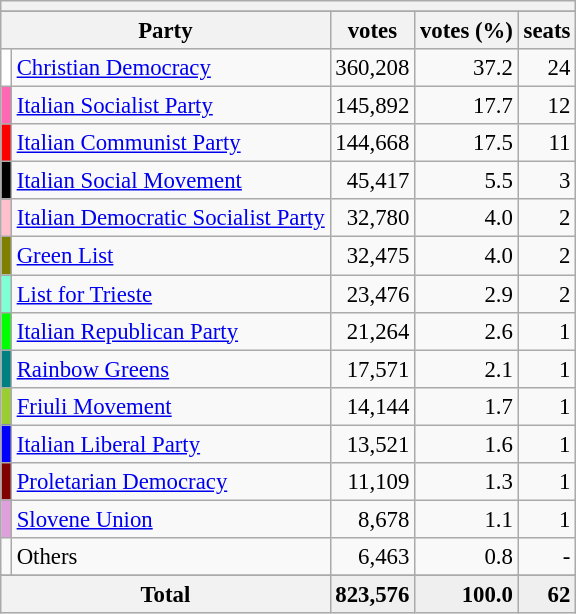<table class="wikitable" style="font-size:95%">
<tr>
<th colspan=5></th>
</tr>
<tr>
</tr>
<tr bgcolor="EFEFEF">
<th colspan=2>Party</th>
<th>votes</th>
<th>votes (%)</th>
<th>seats</th>
</tr>
<tr>
<td bgcolor=White></td>
<td><a href='#'>Christian Democracy</a></td>
<td align=right>360,208</td>
<td align=right>37.2</td>
<td align=right>24</td>
</tr>
<tr>
<td bgcolor=Hotpink></td>
<td><a href='#'>Italian Socialist Party</a></td>
<td align=right>145,892</td>
<td align=right>17.7</td>
<td align=right>12</td>
</tr>
<tr>
<td bgcolor=Red></td>
<td><a href='#'>Italian Communist Party</a></td>
<td align=right>144,668</td>
<td align=right>17.5</td>
<td align=right>11</td>
</tr>
<tr>
<td bgcolor=Black></td>
<td><a href='#'>Italian Social Movement</a></td>
<td align=right>45,417</td>
<td align=right>5.5</td>
<td align=right>3</td>
</tr>
<tr>
<td bgcolor=Pink></td>
<td><a href='#'>Italian Democratic Socialist Party</a></td>
<td align=right>32,780</td>
<td align=right>4.0</td>
<td align=right>2</td>
</tr>
<tr>
<td bgcolor=Olive></td>
<td><a href='#'>Green List</a></td>
<td align=right>32,475</td>
<td align=right>4.0</td>
<td align=right>2</td>
</tr>
<tr>
<td bgcolor=Aquamarine></td>
<td><a href='#'>List for Trieste</a></td>
<td align=right>23,476</td>
<td align=right>2.9</td>
<td align=right>2</td>
</tr>
<tr>
<td bgcolor=Lime></td>
<td><a href='#'>Italian Republican Party</a></td>
<td align=right>21,264</td>
<td align=right>2.6</td>
<td align=right>1</td>
</tr>
<tr>
<td bgcolor=Teal></td>
<td><a href='#'>Rainbow Greens</a></td>
<td align=right>17,571</td>
<td align=right>2.1</td>
<td align=right>1</td>
</tr>
<tr>
<td bgcolor=Yellowgreen></td>
<td><a href='#'>Friuli Movement</a></td>
<td align=right>14,144</td>
<td align=right>1.7</td>
<td align=right>1</td>
</tr>
<tr>
<td bgcolor=Blue></td>
<td><a href='#'>Italian Liberal Party</a></td>
<td align=right>13,521</td>
<td align=right>1.6</td>
<td align=right>1</td>
</tr>
<tr>
<td bgcolor=Maroon></td>
<td><a href='#'>Proletarian Democracy</a></td>
<td align=right>11,109</td>
<td align=right>1.3</td>
<td align=right>1</td>
</tr>
<tr>
<td bgcolor=Plum></td>
<td><a href='#'>Slovene Union</a></td>
<td align=right>8,678</td>
<td align=right>1.1</td>
<td align=right>1</td>
</tr>
<tr>
<td bgcolor=></td>
<td>Others</td>
<td align=right>6,463</td>
<td align=right>0.8</td>
<td align=right>-</td>
</tr>
<tr>
</tr>
<tr bgcolor="EFEFEF">
<th colspan=2><strong>Total</strong></th>
<td align=right><strong>823,576</strong></td>
<td align=right><strong>100.0</strong></td>
<td align=right><strong>62</strong></td>
</tr>
</table>
